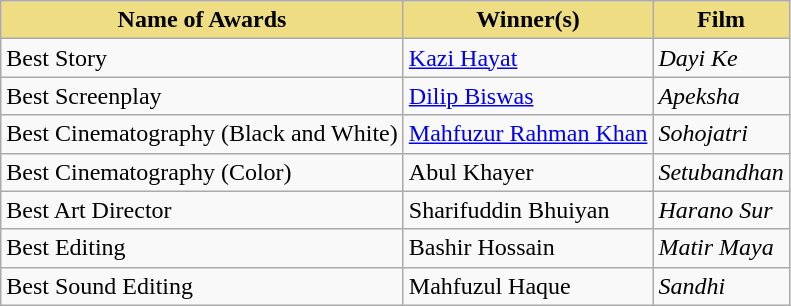<table class="wikitable">
<tr>
<th style="background:#EEDD82;">Name of Awards</th>
<th style="background:#EEDD82;">Winner(s)</th>
<th style="background:#EEDD82;">Film</th>
</tr>
<tr>
<td>Best Story</td>
<td><a href='#'>Kazi Hayat</a></td>
<td><em>Dayi Ke</em></td>
</tr>
<tr>
<td>Best Screenplay</td>
<td><a href='#'>Dilip Biswas</a></td>
<td><em>Apeksha</em></td>
</tr>
<tr>
<td>Best Cinematography (Black and White)</td>
<td><a href='#'>Mahfuzur Rahman Khan</a></td>
<td><em>Sohojatri</em></td>
</tr>
<tr>
<td>Best Cinematography (Color)</td>
<td>Abul Khayer</td>
<td><em>Setubandhan</em></td>
</tr>
<tr>
<td>Best Art Director</td>
<td>Sharifuddin Bhuiyan</td>
<td><em>Harano Sur</em></td>
</tr>
<tr>
<td>Best Editing</td>
<td>Bashir Hossain</td>
<td><em>Matir Maya</em></td>
</tr>
<tr>
<td>Best Sound Editing</td>
<td>Mahfuzul Haque</td>
<td><em>Sandhi</em></td>
</tr>
</table>
